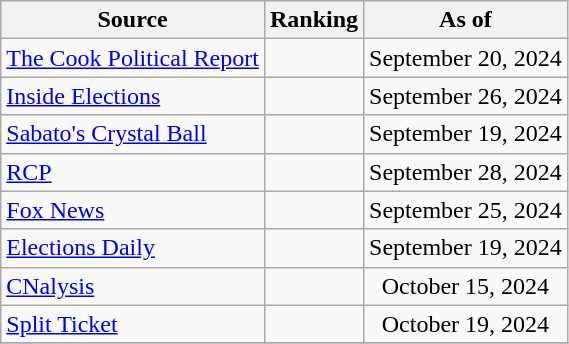<table class="wikitable" style=text-align:center>
<tr>
<th>Source</th>
<th>Ranking</th>
<th>As of</th>
</tr>
<tr>
<td align=left><a href='#'>The Cook Political Report</a></td>
<td></td>
<td>September 20, 2024</td>
</tr>
<tr>
<td align=left><a href='#'>Inside Elections</a></td>
<td></td>
<td>September 26, 2024</td>
</tr>
<tr>
<td align=left><a href='#'>Sabato's Crystal Ball</a></td>
<td></td>
<td>September 19, 2024</td>
</tr>
<tr>
<td align=left><a href='#'>RCP</a></td>
<td></td>
<td>September 28, 2024</td>
</tr>
<tr>
<td align=left><a href='#'>Fox News</a></td>
<td></td>
<td>September 25, 2024</td>
</tr>
<tr>
<td align=left><a href='#'>Elections Daily</a></td>
<td></td>
<td>September 19, 2024</td>
</tr>
<tr>
<td align=left><a href='#'>CNalysis</a></td>
<td></td>
<td>October 15, 2024</td>
</tr>
<tr>
<td align=left><a href='#'>Split Ticket</a></td>
<td></td>
<td>October 19, 2024</td>
</tr>
<tr>
</tr>
</table>
